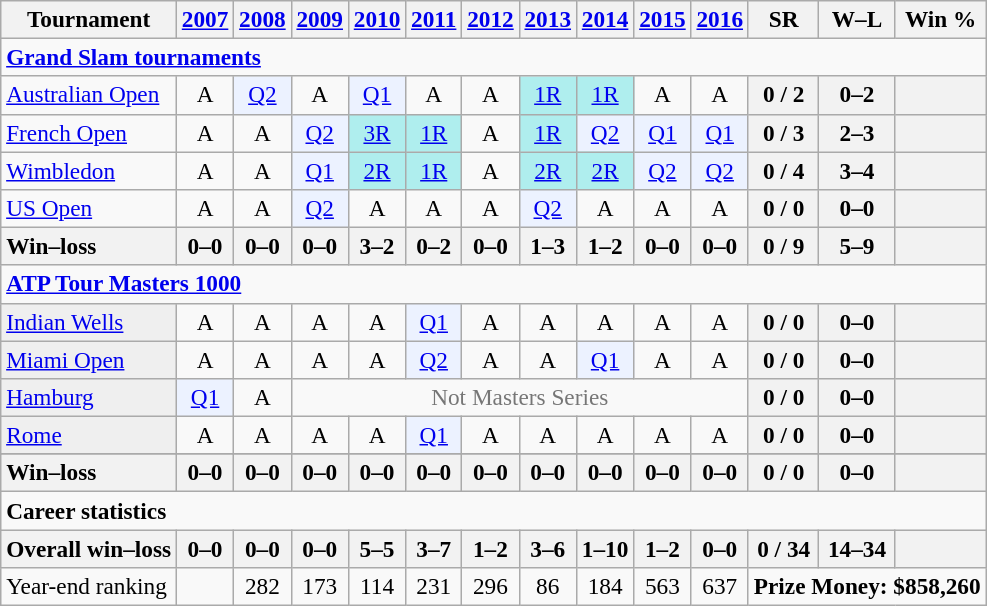<table class=wikitable style=text-align:center;font-size:97%>
<tr>
<th>Tournament</th>
<th><a href='#'>2007</a></th>
<th><a href='#'>2008</a></th>
<th><a href='#'>2009</a></th>
<th><a href='#'>2010</a></th>
<th><a href='#'>2011</a></th>
<th><a href='#'>2012</a></th>
<th><a href='#'>2013</a></th>
<th><a href='#'>2014</a></th>
<th><a href='#'>2015</a></th>
<th><a href='#'>2016</a></th>
<th>SR</th>
<th>W–L</th>
<th>Win %</th>
</tr>
<tr>
<td colspan="14" align="left"><strong><a href='#'>Grand Slam tournaments</a></strong></td>
</tr>
<tr>
<td align=left><a href='#'>Australian Open</a></td>
<td>A</td>
<td bgcolor=ecf2ff><a href='#'>Q2</a></td>
<td>A</td>
<td bgcolor=ecf2ff><a href='#'>Q1</a></td>
<td>A</td>
<td>A</td>
<td bgcolor=afeeee><a href='#'>1R</a></td>
<td bgcolor=afeeee><a href='#'>1R</a></td>
<td>A</td>
<td>A</td>
<th>0 / 2</th>
<th>0–2</th>
<th></th>
</tr>
<tr>
<td align=left><a href='#'>French Open</a></td>
<td>A</td>
<td>A</td>
<td bgcolor=ecf2ff><a href='#'>Q2</a></td>
<td bgcolor=afeeee><a href='#'>3R</a></td>
<td bgcolor=afeeee><a href='#'>1R</a></td>
<td>A</td>
<td bgcolor=afeeee><a href='#'>1R</a></td>
<td bgcolor=ecf2ff><a href='#'>Q2</a></td>
<td bgcolor=ecf2ff><a href='#'>Q1</a></td>
<td bgcolor=ecf2ff><a href='#'>Q1</a></td>
<th>0 / 3</th>
<th>2–3</th>
<th></th>
</tr>
<tr>
<td align=left><a href='#'>Wimbledon</a></td>
<td>A</td>
<td>A</td>
<td bgcolor=ecf2ff><a href='#'>Q1</a></td>
<td bgcolor=afeeee><a href='#'>2R</a></td>
<td bgcolor=afeeee><a href='#'>1R</a></td>
<td>A</td>
<td bgcolor=afeeee><a href='#'>2R</a></td>
<td bgcolor=afeeee><a href='#'>2R</a></td>
<td bgcolor=ecf2ff><a href='#'>Q2</a></td>
<td bgcolor=ecf2ff><a href='#'>Q2</a></td>
<th>0 / 4</th>
<th>3–4</th>
<th></th>
</tr>
<tr>
<td align=left><a href='#'>US Open</a></td>
<td>A</td>
<td>A</td>
<td bgcolor=ecf2ff><a href='#'>Q2</a></td>
<td>A</td>
<td>A</td>
<td>A</td>
<td bgcolor=ecf2ff><a href='#'>Q2</a></td>
<td>A</td>
<td>A</td>
<td>A</td>
<th>0 / 0</th>
<th>0–0</th>
<th></th>
</tr>
<tr>
<th style=text-align:left>Win–loss</th>
<th>0–0</th>
<th>0–0</th>
<th>0–0</th>
<th>3–2</th>
<th>0–2</th>
<th>0–0</th>
<th>1–3</th>
<th>1–2</th>
<th>0–0</th>
<th>0–0</th>
<th>0 / 9</th>
<th>5–9</th>
<th></th>
</tr>
<tr>
<td colspan=25 style=text-align:left><strong><a href='#'>ATP Tour Masters 1000</a></strong></td>
</tr>
<tr>
<td bgcolor=efefef align=left><a href='#'>Indian Wells</a></td>
<td>A</td>
<td>A</td>
<td>A</td>
<td>A</td>
<td bgcolor=ecf2ff><a href='#'>Q1</a></td>
<td>A</td>
<td>A</td>
<td>A</td>
<td>A</td>
<td>A</td>
<th>0 / 0</th>
<th>0–0</th>
<th></th>
</tr>
<tr>
<td bgcolor=efefef align=left><a href='#'>Miami Open</a></td>
<td>A</td>
<td>A</td>
<td>A</td>
<td>A</td>
<td bgcolor=ecf2ff><a href='#'>Q2</a></td>
<td>A</td>
<td>A</td>
<td bgcolor=ecf2ff><a href='#'>Q1</a></td>
<td>A</td>
<td>A</td>
<th>0 / 0</th>
<th>0–0</th>
<th></th>
</tr>
<tr>
<td bgcolor=efefef align=left><a href='#'>Hamburg</a></td>
<td bgcolor=ecf2ff><a href='#'>Q1</a></td>
<td>A</td>
<td align="center" colspan="8" style="color:#767676;">Not Masters Series</td>
<th>0 / 0</th>
<th>0–0</th>
<th></th>
</tr>
<tr>
<td bgcolor=efefef align=left><a href='#'>Rome</a></td>
<td>A</td>
<td>A</td>
<td>A</td>
<td>A</td>
<td bgcolor=ecf2ff><a href='#'>Q1</a></td>
<td>A</td>
<td>A</td>
<td>A</td>
<td>A</td>
<td>A</td>
<th>0 / 0</th>
<th>0–0</th>
<th></th>
</tr>
<tr>
</tr>
<tr>
<th style=text-align:left>Win–loss</th>
<th>0–0</th>
<th>0–0</th>
<th>0–0</th>
<th>0–0</th>
<th>0–0</th>
<th>0–0</th>
<th>0–0</th>
<th>0–0</th>
<th>0–0</th>
<th>0–0</th>
<th>0 / 0</th>
<th>0–0</th>
<th></th>
</tr>
<tr>
<td colspan="14" align="left"><strong>Career statistics</strong></td>
</tr>
<tr>
<th style=text-align:left>Overall win–loss</th>
<th>0–0</th>
<th>0–0</th>
<th>0–0</th>
<th>5–5</th>
<th>3–7</th>
<th>1–2</th>
<th>3–6</th>
<th>1–10</th>
<th>1–2</th>
<th>0–0</th>
<th>0 / 34</th>
<th>14–34</th>
<th></th>
</tr>
<tr>
<td align=left>Year-end ranking</td>
<td></td>
<td>282</td>
<td>173</td>
<td>114</td>
<td>231</td>
<td>296</td>
<td>86</td>
<td>184</td>
<td>563</td>
<td>637</td>
<td colspan=3><strong>Prize Money: $858,260</strong></td>
</tr>
</table>
